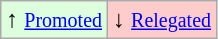<table class="wikitable" align="center">
<tr>
<td style="background:#ddffdd">↑ <small><a href='#'>Promoted</a></small></td>
<td style="background:#ffcccc">↓ <small><a href='#'>Relegated</a></small></td>
</tr>
</table>
